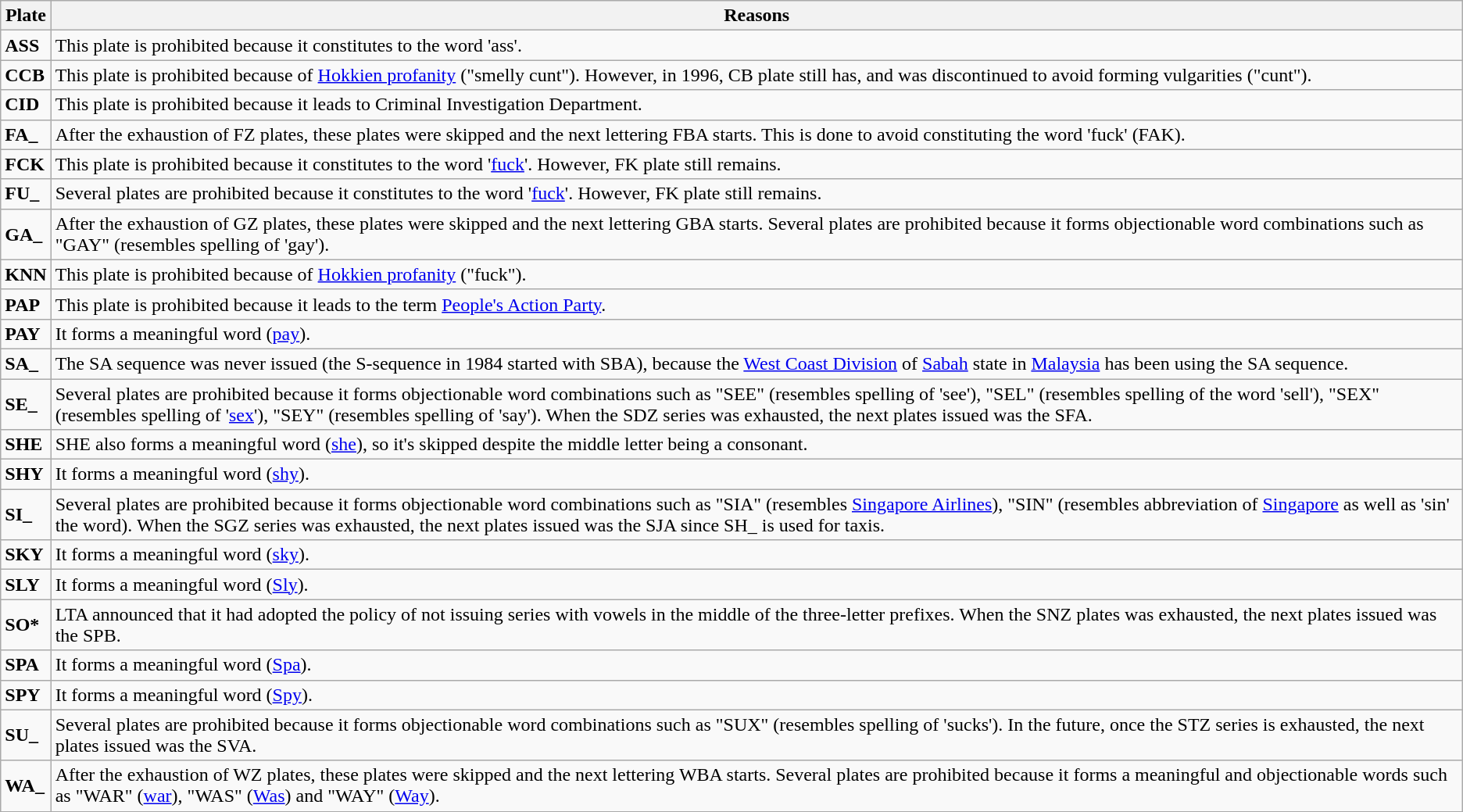<table class="wikitable">
<tr>
<th>Plate</th>
<th>Reasons</th>
</tr>
<tr>
<td><strong>ASS</strong></td>
<td>This plate is prohibited because it constitutes to the word 'ass'.</td>
</tr>
<tr>
<td><strong>CCB</strong></td>
<td>This plate is prohibited because of <a href='#'>Hokkien profanity</a> ("smelly cunt"). However, in 1996, CB plate still has, and was discontinued to avoid forming vulgarities ("cunt").</td>
</tr>
<tr>
<td><strong>CID</strong></td>
<td>This plate is prohibited because it leads to Criminal Investigation Department.</td>
</tr>
<tr>
<td><strong>FA_</strong></td>
<td>After the exhaustion of FZ plates, these plates were skipped and the next lettering FBA starts. This is done to avoid constituting the word 'fuck' (FAK).</td>
</tr>
<tr>
<td><strong>FCK</strong></td>
<td>This plate is prohibited because it constitutes to the word '<a href='#'>fuck</a>'. However, FK plate still remains.</td>
</tr>
<tr>
<td><strong>FU_</strong></td>
<td>Several plates are prohibited because it constitutes to the word '<a href='#'>fuck</a>'. However, FK plate still remains.</td>
</tr>
<tr>
<td><strong>GA_</strong></td>
<td>After the exhaustion of GZ plates, these plates were skipped and the next lettering GBA starts. Several plates are prohibited because it forms objectionable word combinations such as "GAY" (resembles spelling of 'gay').</td>
</tr>
<tr>
<td><strong>KNN</strong></td>
<td>This plate is prohibited because of <a href='#'>Hokkien profanity</a> ("fuck").</td>
</tr>
<tr>
<td><strong>PAP</strong></td>
<td>This plate is prohibited because it leads to the term <a href='#'>People's Action Party</a>.</td>
</tr>
<tr>
<td><strong>PAY</strong></td>
<td>It forms a meaningful word (<a href='#'>pay</a>).</td>
</tr>
<tr>
<td><strong>SA_</strong></td>
<td>The SA sequence was never issued (the S-sequence in 1984 started with SBA), because the <a href='#'>West Coast Division</a> of <a href='#'>Sabah</a> state in <a href='#'>Malaysia</a> has been using the SA sequence.</td>
</tr>
<tr>
<td><strong>SE_</strong></td>
<td>Several plates are prohibited because it forms objectionable word combinations such as "SEE" (resembles spelling of 'see'), "SEL" (resembles spelling of the word 'sell'), "SEX" (resembles spelling of '<a href='#'>sex</a>'), "SEY" (resembles spelling of 'say'). When the SDZ series was exhausted, the next plates issued was the SFA.</td>
</tr>
<tr>
<td><strong>SHE</strong></td>
<td>SHE also forms a meaningful word (<a href='#'>she</a>), so it's skipped despite the middle letter being a consonant.</td>
</tr>
<tr>
<td><strong>SHY</strong></td>
<td>It forms a meaningful word (<a href='#'>shy</a>).</td>
</tr>
<tr>
<td><strong>SI_</strong></td>
<td>Several plates are prohibited because it forms objectionable word combinations such as "SIA" (resembles <a href='#'>Singapore Airlines</a>), "SIN" (resembles abbreviation of <a href='#'>Singapore</a> as well as 'sin' the word). When the SGZ series was exhausted, the next plates issued was the SJA since SH_ is used for taxis.</td>
</tr>
<tr>
<td><strong>SKY</strong></td>
<td>It forms a meaningful word (<a href='#'>sky</a>).</td>
</tr>
<tr>
<td><strong>SLY</strong></td>
<td>It forms a meaningful word (<a href='#'>Sly</a>).</td>
</tr>
<tr>
<td><strong>SO*</strong></td>
<td>LTA announced that it had adopted the policy of not issuing series with vowels in the middle of the three-letter prefixes. When the SNZ plates was exhausted, the next plates issued was the SPB.</td>
</tr>
<tr>
<td><strong>SPA</strong></td>
<td>It forms a meaningful word (<a href='#'>Spa</a>).</td>
</tr>
<tr>
<td><strong>SPY</strong></td>
<td>It forms a meaningful word (<a href='#'>Spy</a>).</td>
</tr>
<tr>
<td><strong>SU_</strong></td>
<td>Several plates are prohibited because it forms objectionable word combinations such as "SUX" (resembles spelling of 'sucks'). In the future, once the STZ series is exhausted, the next plates issued was the SVA.</td>
</tr>
<tr>
<td><strong>WA_</strong></td>
<td>After the exhaustion of WZ plates, these plates were skipped and the next lettering WBA starts. Several plates are prohibited because it forms a meaningful and objectionable words such as "WAR" (<a href='#'>war</a>), "WAS" (<a href='#'>Was</a>) and "WAY" (<a href='#'>Way</a>).</td>
</tr>
</table>
